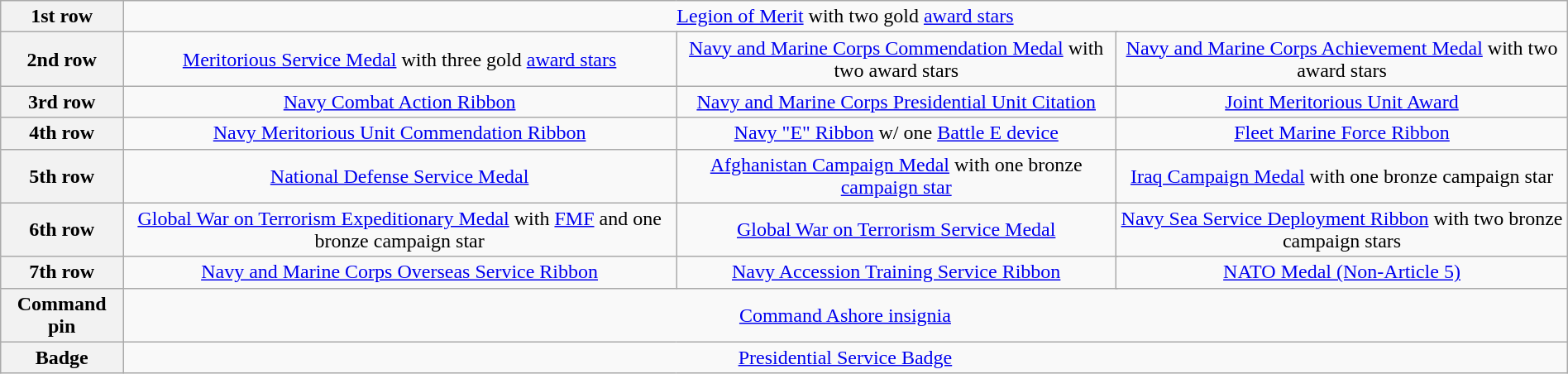<table class="wikitable" style="margin:1em auto; text-align:center;">
<tr>
<th>1st row</th>
<td colspan="6"><a href='#'>Legion of Merit</a> with two gold <a href='#'>award stars</a></td>
</tr>
<tr>
<th>2nd row</th>
<td colspan="2"><a href='#'>Meritorious Service Medal</a> with three gold <a href='#'>award stars</a></td>
<td colspan="2"><a href='#'>Navy and Marine Corps Commendation Medal</a> with two award stars</td>
<td colspan="2"><a href='#'>Navy and Marine Corps Achievement Medal</a> with two award stars</td>
</tr>
<tr>
<th>3rd row</th>
<td colspan="2"><a href='#'>Navy Combat Action Ribbon</a></td>
<td colspan="2"><a href='#'>Navy and Marine Corps Presidential Unit Citation</a></td>
<td colspan="2"><a href='#'>Joint Meritorious Unit Award</a></td>
</tr>
<tr>
<th>4th row</th>
<td colspan="2"><a href='#'>Navy Meritorious Unit Commendation Ribbon</a></td>
<td colspan="2"><a href='#'>Navy "E" Ribbon</a> w/ one <a href='#'>Battle E device</a></td>
<td colspan="2"><a href='#'>Fleet Marine Force Ribbon</a></td>
</tr>
<tr>
<th>5th row</th>
<td colspan="2"><a href='#'>National Defense Service Medal</a></td>
<td colspan="2"><a href='#'>Afghanistan Campaign Medal</a> with one bronze <a href='#'>campaign star</a></td>
<td colspan="2"><a href='#'>Iraq Campaign Medal</a> with one bronze campaign star</td>
</tr>
<tr>
<th>6th row</th>
<td colspan="2"><a href='#'>Global War on Terrorism Expeditionary Medal</a> with <a href='#'>FMF</a> and one bronze campaign star</td>
<td colspan="2"><a href='#'>Global War on Terrorism Service Medal</a></td>
<td colspan="2"><a href='#'>Navy Sea Service Deployment Ribbon</a> with two bronze campaign stars</td>
</tr>
<tr>
<th>7th row</th>
<td colspan="2"><a href='#'>Navy and Marine Corps Overseas Service Ribbon</a></td>
<td colspan="2"><a href='#'>Navy Accession Training Service Ribbon</a></td>
<td colspan="2"><a href='#'>NATO Medal (Non-Article 5)</a></td>
</tr>
<tr>
<th>Command pin</th>
<td colspan="6"><a href='#'>Command Ashore insignia</a></td>
</tr>
<tr>
<th>Badge</th>
<td colspan="6"><a href='#'>Presidential Service Badge</a></td>
</tr>
</table>
